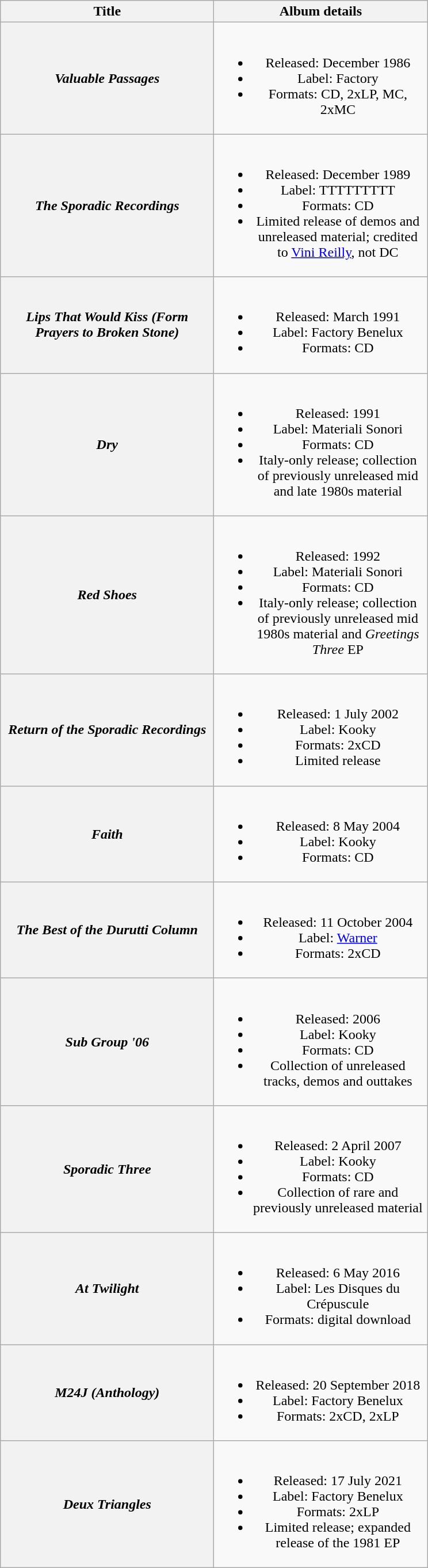<table class="wikitable plainrowheaders" style="text-align:center;">
<tr>
<th scope="col" style="width:15em;">Title</th>
<th scope="col" style="width:15em;">Album details</th>
</tr>
<tr>
<th scope="row"><em>Valuable Passages</em></th>
<td><br><ul><li>Released: December 1986</li><li>Label: Factory</li><li>Formats: CD, 2xLP, MC, 2xMC</li></ul></td>
</tr>
<tr>
<th scope="row"><em>The Sporadic Recordings</em></th>
<td><br><ul><li>Released: December 1989</li><li>Label: TTTTTTTTT</li><li>Formats: CD</li><li>Limited release of demos and unreleased material; credited to <a href='#'>Vini Reilly</a>, not DC</li></ul></td>
</tr>
<tr>
<th scope="row"><em>Lips That Would Kiss (Form Prayers to Broken Stone)</em></th>
<td><br><ul><li>Released: March 1991</li><li>Label: Factory Benelux</li><li>Formats: CD</li></ul></td>
</tr>
<tr>
<th scope="row"><em>Dry</em></th>
<td><br><ul><li>Released: 1991</li><li>Label: Materiali Sonori</li><li>Formats: CD</li><li>Italy-only release; collection of previously unreleased mid and late 1980s material</li></ul></td>
</tr>
<tr>
<th scope="row"><em>Red Shoes</em></th>
<td><br><ul><li>Released: 1992</li><li>Label: Materiali Sonori</li><li>Formats: CD</li><li>Italy-only release; collection of previously unreleased mid 1980s material and <em>Greetings Three</em> EP</li></ul></td>
</tr>
<tr>
<th scope="row"><em>Return of the Sporadic Recordings</em></th>
<td><br><ul><li>Released: 1 July 2002</li><li>Label: Kooky</li><li>Formats: 2xCD</li><li>Limited release</li></ul></td>
</tr>
<tr>
<th scope="row"><em>Faith</em></th>
<td><br><ul><li>Released: 8 May 2004</li><li>Label: Kooky</li><li>Formats: CD</li></ul></td>
</tr>
<tr>
<th scope="row"><em>The Best of the Durutti Column</em></th>
<td><br><ul><li>Released: 11 October 2004</li><li>Label: <a href='#'>Warner</a></li><li>Formats: 2xCD</li></ul></td>
</tr>
<tr>
<th scope="row"><em>Sub Group '06</em></th>
<td><br><ul><li>Released: 2006</li><li>Label: Kooky</li><li>Formats: CD</li><li>Collection of unreleased tracks, demos and outtakes</li></ul></td>
</tr>
<tr>
<th scope="row"><em>Sporadic Three</em></th>
<td><br><ul><li>Released: 2 April 2007</li><li>Label: Kooky</li><li>Formats: CD</li><li>Collection of rare and previously unreleased material</li></ul></td>
</tr>
<tr>
<th scope="row"><em>At Twilight</em></th>
<td><br><ul><li>Released: 6 May 2016</li><li>Label: Les Disques du Crépuscule</li><li>Formats: digital download</li></ul></td>
</tr>
<tr>
<th scope="row"><em>M24J (Anthology)</em></th>
<td><br><ul><li>Released: 20 September 2018</li><li>Label: Factory Benelux</li><li>Formats: 2xCD, 2xLP</li></ul></td>
</tr>
<tr>
<th scope="row"><em>Deux Triangles</em></th>
<td><br><ul><li>Released: 17 July 2021</li><li>Label: Factory Benelux</li><li>Formats: 2xLP</li><li>Limited release; expanded release of the 1981 EP</li></ul></td>
</tr>
</table>
